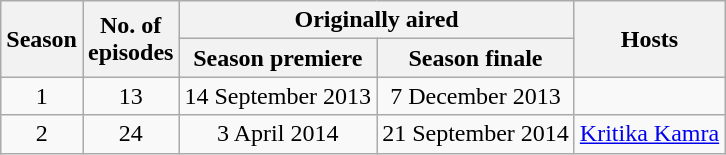<table class="wikitable" style="text-align: center;">
<tr>
<th rowspan="2">Season</th>
<th rowspan="2">No. of<br>episodes</th>
<th colspan="2">Originally aired</th>
<th rowspan="2">Hosts</th>
</tr>
<tr>
<th>Season premiere</th>
<th>Season finale</th>
</tr>
<tr>
<td>1</td>
<td>13</td>
<td>14 September 2013</td>
<td>7 December 2013</td>
<td></td>
</tr>
<tr>
<td>2</td>
<td>24</td>
<td>3 April 2014</td>
<td>21 September 2014</td>
<td><a href='#'>Kritika Kamra</a></td>
</tr>
</table>
